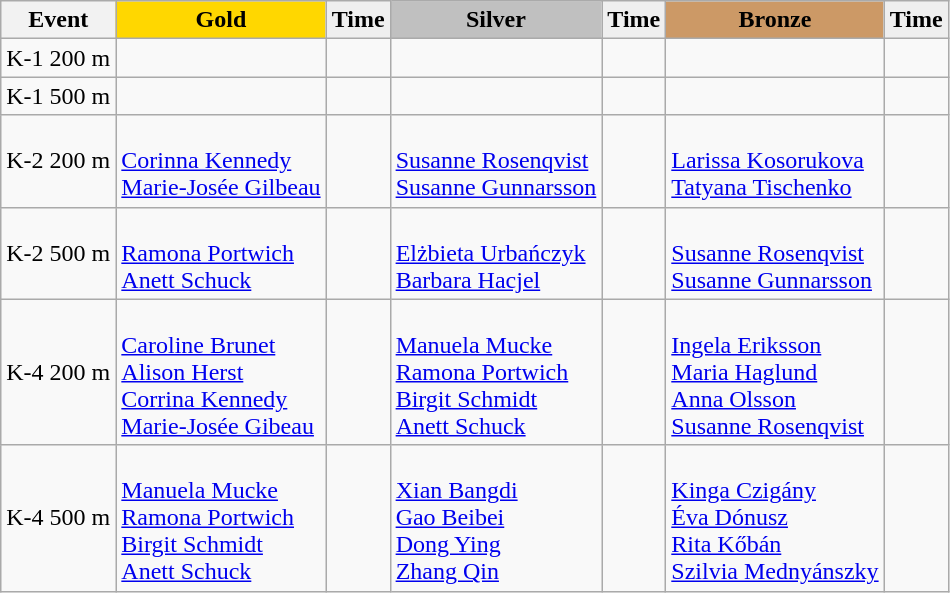<table class="wikitable">
<tr>
<th>Event</th>
<td align=center bgcolor="gold"><strong>Gold</strong></td>
<td align=center bgcolor="EFEFEF"><strong>Time</strong></td>
<td align=center bgcolor="silver"><strong>Silver</strong></td>
<td align=center bgcolor="EFEFEF"><strong>Time</strong></td>
<td align=center bgcolor="CC9966"><strong>Bronze</strong></td>
<td align=center bgcolor="EFEFEF"><strong>Time</strong></td>
</tr>
<tr>
<td>K-1 200 m</td>
<td></td>
<td></td>
<td></td>
<td></td>
<td></td>
<td></td>
</tr>
<tr>
<td>K-1 500 m</td>
<td></td>
<td></td>
<td></td>
<td></td>
<td></td>
<td></td>
</tr>
<tr>
<td>K-2 200 m</td>
<td><br><a href='#'>Corinna Kennedy</a><br><a href='#'>Marie-Josée Gilbeau</a></td>
<td></td>
<td><br><a href='#'>Susanne Rosenqvist</a><br><a href='#'>Susanne Gunnarsson</a></td>
<td></td>
<td><br><a href='#'>Larissa Kosorukova</a><br><a href='#'>Tatyana Tischenko</a></td>
<td></td>
</tr>
<tr>
<td>K-2 500 m</td>
<td><br><a href='#'>Ramona Portwich</a><br><a href='#'>Anett Schuck</a></td>
<td></td>
<td><br><a href='#'>Elżbieta Urbańczyk</a><br><a href='#'>Barbara Hacjel</a></td>
<td></td>
<td><br><a href='#'>Susanne Rosenqvist</a><br><a href='#'>Susanne Gunnarsson</a></td>
<td></td>
</tr>
<tr>
<td>K-4 200 m</td>
<td><br><a href='#'>Caroline Brunet</a><br><a href='#'>Alison Herst</a><br><a href='#'>Corrina Kennedy</a><br><a href='#'>Marie-Josée Gibeau</a></td>
<td></td>
<td><br><a href='#'>Manuela Mucke</a><br><a href='#'>Ramona Portwich</a><br><a href='#'>Birgit Schmidt</a><br><a href='#'>Anett Schuck</a></td>
<td></td>
<td><br><a href='#'>Ingela Eriksson</a><br><a href='#'>Maria Haglund</a><br><a href='#'>Anna Olsson</a><br><a href='#'>Susanne Rosenqvist</a></td>
<td></td>
</tr>
<tr>
<td>K-4 500 m</td>
<td><br><a href='#'>Manuela Mucke</a><br><a href='#'>Ramona Portwich</a><br><a href='#'>Birgit Schmidt</a><br><a href='#'>Anett Schuck</a></td>
<td></td>
<td><br><a href='#'>Xian Bangdi</a><br><a href='#'>Gao Beibei</a><br><a href='#'>Dong Ying</a><br><a href='#'>Zhang Qin</a></td>
<td></td>
<td><br><a href='#'>Kinga Czigány</a><br><a href='#'>Éva Dónusz</a><br><a href='#'>Rita Kőbán</a><br><a href='#'>Szilvia Mednyánszky</a></td>
<td></td>
</tr>
</table>
